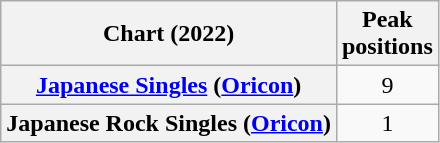<table class="wikitable sortable plainrowheaders" style="text-align:center">
<tr>
<th scope="col">Chart (2022)</th>
<th scope="col">Peak<br>positions</th>
</tr>
<tr>
<th scope="row"><a href='#'>Japanese Singles</a> (<a href='#'>Oricon</a>)</th>
<td style="text-align:center">9</td>
</tr>
<tr>
<th scope="row">Japanese Rock Singles (<a href='#'>Oricon</a>)</th>
<td style="text-align:center">1</td>
</tr>
</table>
